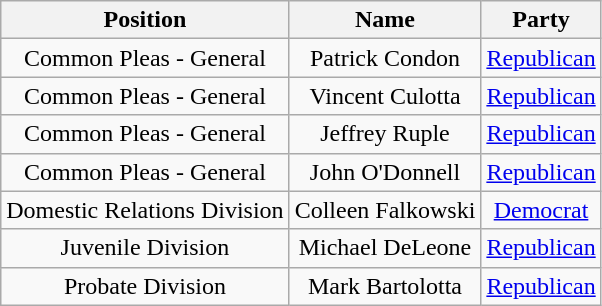<table class="wikitable" style="text-align:center">
<tr>
<th>Position</th>
<th>Name</th>
<th>Party</th>
</tr>
<tr>
<td>Common Pleas - General</td>
<td>Patrick Condon</td>
<td><a href='#'>Republican</a></td>
</tr>
<tr>
<td>Common Pleas - General</td>
<td>Vincent Culotta</td>
<td><a href='#'>Republican</a></td>
</tr>
<tr>
<td>Common Pleas - General</td>
<td>Jeffrey Ruple</td>
<td><a href='#'>Republican</a></td>
</tr>
<tr>
<td>Common Pleas - General</td>
<td>John O'Donnell</td>
<td><a href='#'>Republican</a></td>
</tr>
<tr>
<td>Domestic Relations Division</td>
<td>Colleen Falkowski</td>
<td><a href='#'>Democrat</a></td>
</tr>
<tr>
<td>Juvenile Division</td>
<td>Michael DeLeone</td>
<td><a href='#'>Republican</a></td>
</tr>
<tr>
<td>Probate Division</td>
<td>Mark Bartolotta</td>
<td><a href='#'>Republican</a></td>
</tr>
</table>
